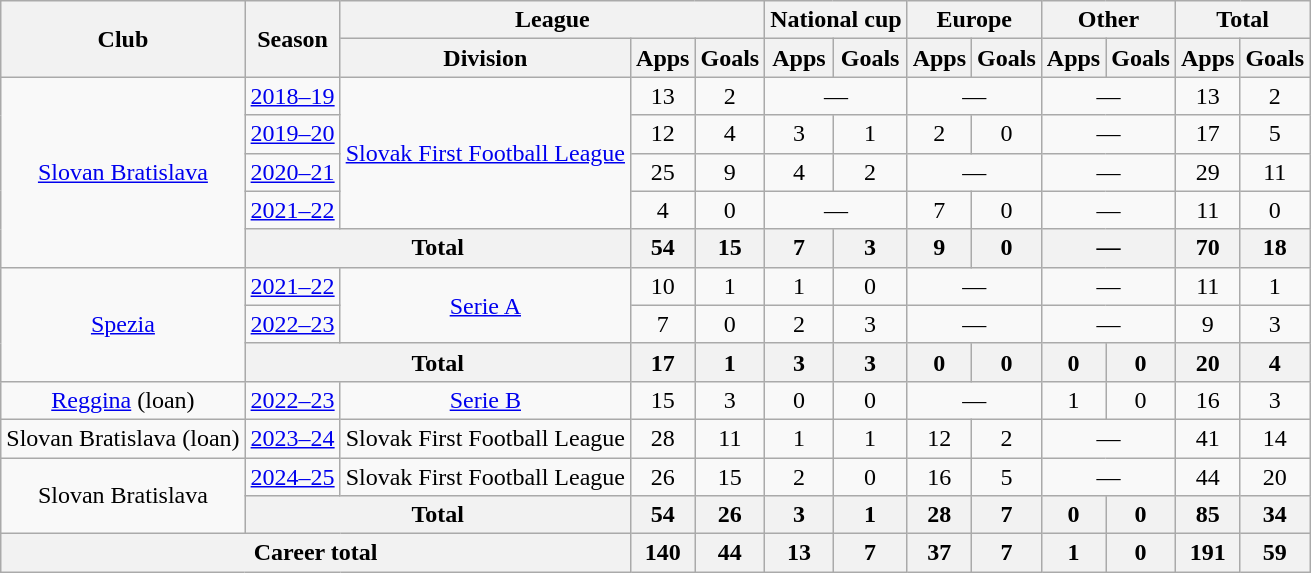<table class="wikitable" style="text-align:center">
<tr>
<th rowspan="2">Club</th>
<th rowspan="2">Season</th>
<th colspan="3">League</th>
<th colspan="2">National cup</th>
<th colspan="2">Europe</th>
<th colspan="2">Other</th>
<th colspan="2">Total</th>
</tr>
<tr>
<th>Division</th>
<th>Apps</th>
<th>Goals</th>
<th>Apps</th>
<th>Goals</th>
<th>Apps</th>
<th>Goals</th>
<th>Apps</th>
<th>Goals</th>
<th>Apps</th>
<th>Goals</th>
</tr>
<tr>
<td rowspan="5"><a href='#'>Slovan Bratislava</a></td>
<td><a href='#'>2018–19</a></td>
<td rowspan="4"><a href='#'>Slovak First Football League</a></td>
<td>13</td>
<td>2</td>
<td colspan="2">—</td>
<td colspan="2">—</td>
<td colspan="2">—</td>
<td>13</td>
<td>2</td>
</tr>
<tr>
<td><a href='#'>2019–20</a></td>
<td>12</td>
<td>4</td>
<td>3</td>
<td>1</td>
<td>2</td>
<td>0</td>
<td colspan="2">—</td>
<td>17</td>
<td>5</td>
</tr>
<tr>
<td><a href='#'>2020–21</a></td>
<td>25</td>
<td>9</td>
<td>4</td>
<td>2</td>
<td colspan="2">—</td>
<td colspan="2">—</td>
<td>29</td>
<td>11</td>
</tr>
<tr>
<td><a href='#'>2021–22</a></td>
<td>4</td>
<td>0</td>
<td colspan="2">—</td>
<td>7</td>
<td>0</td>
<td colspan="2">—</td>
<td>11</td>
<td>0</td>
</tr>
<tr>
<th colspan="2">Total</th>
<th>54</th>
<th>15</th>
<th>7</th>
<th>3</th>
<th>9</th>
<th>0</th>
<th colspan="2">—</th>
<th>70</th>
<th>18</th>
</tr>
<tr>
<td rowspan="3"><a href='#'>Spezia</a></td>
<td><a href='#'>2021–22</a></td>
<td rowspan="2"><a href='#'>Serie A</a></td>
<td>10</td>
<td>1</td>
<td>1</td>
<td>0</td>
<td colspan="2">—</td>
<td colspan="2">—</td>
<td>11</td>
<td>1</td>
</tr>
<tr>
<td><a href='#'>2022–23</a></td>
<td>7</td>
<td>0</td>
<td>2</td>
<td>3</td>
<td colspan="2">—</td>
<td colspan="2">—</td>
<td>9</td>
<td>3</td>
</tr>
<tr>
<th colspan="2">Total</th>
<th>17</th>
<th>1</th>
<th>3</th>
<th>3</th>
<th>0</th>
<th>0</th>
<th>0</th>
<th>0</th>
<th>20</th>
<th>4</th>
</tr>
<tr>
<td><a href='#'>Reggina</a> (loan)</td>
<td><a href='#'>2022–23</a></td>
<td><a href='#'>Serie B</a></td>
<td>15</td>
<td>3</td>
<td>0</td>
<td>0</td>
<td colspan="2">—</td>
<td>1</td>
<td>0</td>
<td>16</td>
<td>3</td>
</tr>
<tr>
<td>Slovan Bratislava (loan)</td>
<td><a href='#'>2023–24</a></td>
<td>Slovak First Football League</td>
<td>28</td>
<td>11</td>
<td>1</td>
<td>1</td>
<td>12</td>
<td>2</td>
<td colspan="2">—</td>
<td>41</td>
<td>14</td>
</tr>
<tr>
<td rowspan="2">Slovan Bratislava</td>
<td><a href='#'>2024–25</a></td>
<td>Slovak First Football League</td>
<td>26</td>
<td>15</td>
<td>2</td>
<td>0</td>
<td>16</td>
<td>5</td>
<td colspan="2">—</td>
<td>44</td>
<td>20</td>
</tr>
<tr>
<th colspan="2">Total</th>
<th>54</th>
<th>26</th>
<th>3</th>
<th>1</th>
<th>28</th>
<th>7</th>
<th>0</th>
<th>0</th>
<th>85</th>
<th>34</th>
</tr>
<tr>
<th colspan="3">Career total</th>
<th>140</th>
<th>44</th>
<th>13</th>
<th>7</th>
<th>37</th>
<th>7</th>
<th>1</th>
<th>0</th>
<th>191</th>
<th>59</th>
</tr>
</table>
